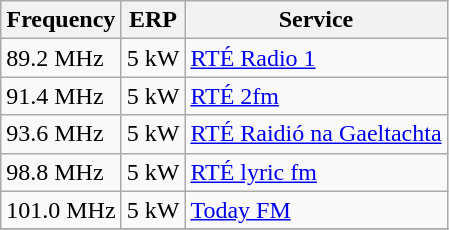<table class="wikitable sortable">
<tr>
<th>Frequency</th>
<th>ERP</th>
<th>Service</th>
</tr>
<tr>
<td>89.2 MHz</td>
<td>5 kW</td>
<td><a href='#'>RTÉ Radio 1</a></td>
</tr>
<tr>
<td>91.4 MHz</td>
<td>5 kW</td>
<td><a href='#'>RTÉ 2fm</a></td>
</tr>
<tr>
<td>93.6 MHz</td>
<td>5 kW</td>
<td><a href='#'>RTÉ Raidió na Gaeltachta</a></td>
</tr>
<tr>
<td>98.8 MHz</td>
<td>5 kW</td>
<td><a href='#'>RTÉ lyric fm</a></td>
</tr>
<tr>
<td>101.0 MHz</td>
<td>5 kW</td>
<td><a href='#'>Today FM</a></td>
</tr>
<tr>
</tr>
</table>
